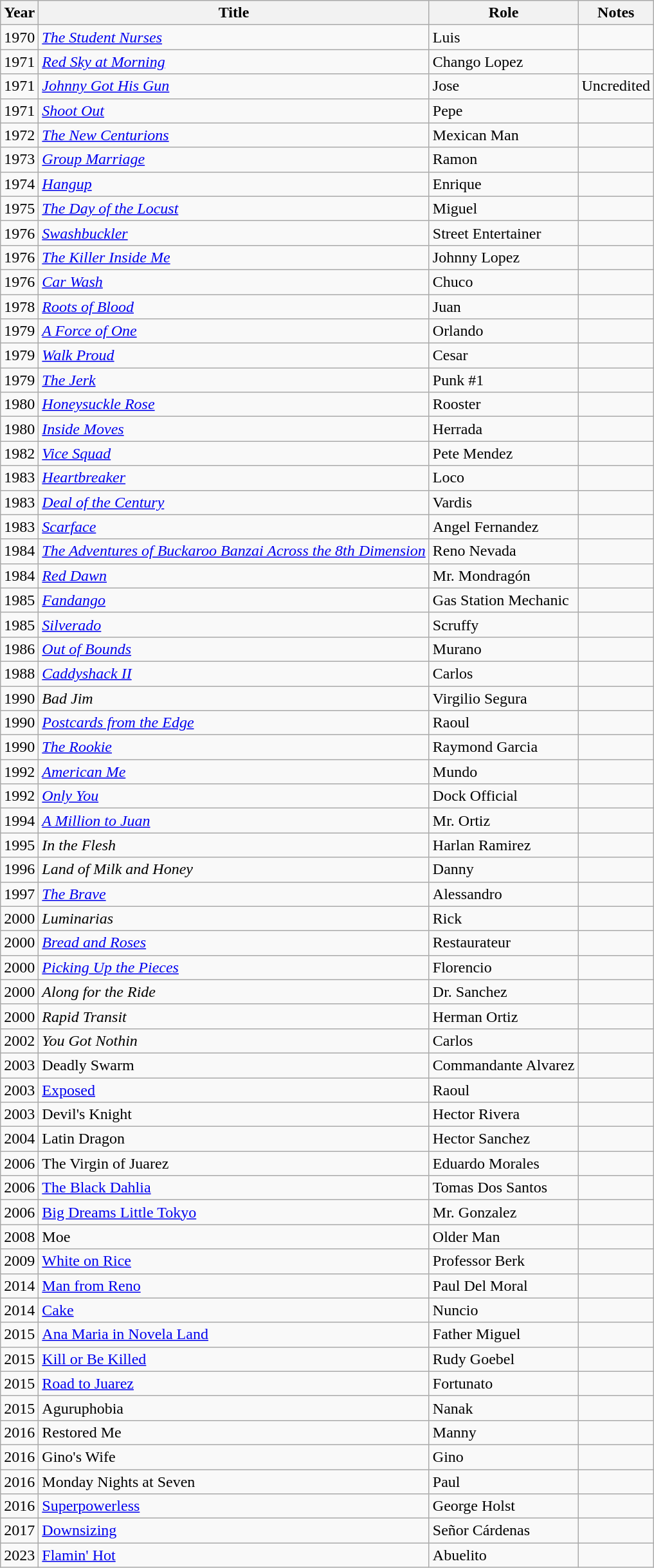<table class="wikitable sortable">
<tr>
<th>Year</th>
<th>Title</th>
<th>Role</th>
<th>Notes</th>
</tr>
<tr>
<td>1970</td>
<td><em><a href='#'>The Student Nurses</a></em></td>
<td>Luis</td>
<td></td>
</tr>
<tr>
<td>1971</td>
<td><em><a href='#'>Red Sky at Morning</a></em></td>
<td>Chango Lopez</td>
<td></td>
</tr>
<tr>
<td>1971</td>
<td><em><a href='#'>Johnny Got His Gun</a></em></td>
<td>Jose</td>
<td>Uncredited</td>
</tr>
<tr>
<td>1971</td>
<td><em><a href='#'>Shoot Out</a></em></td>
<td>Pepe</td>
<td></td>
</tr>
<tr>
<td>1972</td>
<td><em><a href='#'>The New Centurions</a></em></td>
<td>Mexican Man</td>
<td></td>
</tr>
<tr>
<td>1973</td>
<td><em><a href='#'>Group Marriage</a></em></td>
<td>Ramon</td>
<td></td>
</tr>
<tr>
<td>1974</td>
<td><em><a href='#'>Hangup</a></em></td>
<td>Enrique</td>
<td></td>
</tr>
<tr>
<td>1975</td>
<td><em><a href='#'>The Day of the Locust</a></em></td>
<td>Miguel</td>
<td></td>
</tr>
<tr>
<td>1976</td>
<td><em><a href='#'>Swashbuckler</a></em></td>
<td>Street Entertainer</td>
<td></td>
</tr>
<tr>
<td>1976</td>
<td><em><a href='#'>The Killer Inside Me</a></em></td>
<td>Johnny Lopez</td>
<td></td>
</tr>
<tr>
<td>1976</td>
<td><em><a href='#'>Car Wash</a></em></td>
<td>Chuco</td>
<td></td>
</tr>
<tr>
<td>1978</td>
<td><em><a href='#'>Roots of Blood</a></em></td>
<td>Juan</td>
<td></td>
</tr>
<tr>
<td>1979</td>
<td><em><a href='#'>A Force of One</a></em></td>
<td>Orlando</td>
<td></td>
</tr>
<tr>
<td>1979</td>
<td><em><a href='#'>Walk Proud</a></em></td>
<td>Cesar</td>
<td></td>
</tr>
<tr>
<td>1979</td>
<td><em><a href='#'>The Jerk</a></em></td>
<td>Punk #1</td>
<td></td>
</tr>
<tr>
<td>1980</td>
<td><em><a href='#'>Honeysuckle Rose</a></em></td>
<td>Rooster</td>
<td></td>
</tr>
<tr>
<td>1980</td>
<td><em><a href='#'>Inside Moves</a></em></td>
<td>Herrada</td>
<td></td>
</tr>
<tr>
<td>1982</td>
<td><em><a href='#'>Vice Squad</a></em></td>
<td>Pete Mendez</td>
<td></td>
</tr>
<tr>
<td>1983</td>
<td><em><a href='#'>Heartbreaker</a></em></td>
<td>Loco</td>
<td></td>
</tr>
<tr>
<td>1983</td>
<td><em><a href='#'>Deal of the Century</a></em></td>
<td>Vardis</td>
<td></td>
</tr>
<tr>
<td>1983</td>
<td><em><a href='#'>Scarface</a></em></td>
<td>Angel Fernandez</td>
<td></td>
</tr>
<tr>
<td>1984</td>
<td><em><a href='#'>The Adventures of Buckaroo Banzai Across the 8th Dimension</a></em></td>
<td>Reno Nevada</td>
<td></td>
</tr>
<tr>
<td>1984</td>
<td><em><a href='#'>Red Dawn</a></em></td>
<td>Mr. Mondragón</td>
<td></td>
</tr>
<tr>
<td>1985</td>
<td><em><a href='#'>Fandango</a></em></td>
<td>Gas Station Mechanic</td>
<td></td>
</tr>
<tr>
<td>1985</td>
<td><em><a href='#'>Silverado</a></em></td>
<td>Scruffy</td>
<td></td>
</tr>
<tr>
<td>1986</td>
<td><em><a href='#'>Out of Bounds</a></em></td>
<td>Murano</td>
<td></td>
</tr>
<tr>
<td>1988</td>
<td><em><a href='#'>Caddyshack II</a></em></td>
<td>Carlos</td>
<td></td>
</tr>
<tr>
<td>1990</td>
<td><em>Bad Jim</em></td>
<td>Virgilio Segura</td>
<td></td>
</tr>
<tr>
<td>1990</td>
<td><em><a href='#'>Postcards from the Edge</a></em></td>
<td>Raoul</td>
<td></td>
</tr>
<tr>
<td>1990</td>
<td><em><a href='#'>The Rookie</a></em></td>
<td>Raymond Garcia</td>
<td></td>
</tr>
<tr>
<td>1992</td>
<td><em><a href='#'>American Me</a></em></td>
<td>Mundo</td>
<td></td>
</tr>
<tr>
<td>1992</td>
<td><em><a href='#'>Only You</a></em></td>
<td>Dock Official</td>
<td></td>
</tr>
<tr>
<td>1994</td>
<td><em><a href='#'>A Million to Juan</a></em></td>
<td>Mr. Ortiz</td>
<td></td>
</tr>
<tr>
<td>1995</td>
<td><em>In the Flesh</em></td>
<td>Harlan Ramirez</td>
<td></td>
</tr>
<tr>
<td>1996</td>
<td><em>Land of Milk and Honey</em></td>
<td>Danny</td>
<td></td>
</tr>
<tr>
<td>1997</td>
<td><em><a href='#'>The Brave</a></em></td>
<td>Alessandro</td>
<td></td>
</tr>
<tr>
<td>2000</td>
<td><em>Luminarias</em></td>
<td>Rick</td>
<td></td>
</tr>
<tr>
<td>2000</td>
<td><em><a href='#'>Bread and Roses</a></em></td>
<td>Restaurateur</td>
<td></td>
</tr>
<tr>
<td>2000</td>
<td><em><a href='#'>Picking Up the Pieces</a></em></td>
<td>Florencio</td>
<td></td>
</tr>
<tr>
<td>2000</td>
<td><em>Along for the Ride</em></td>
<td>Dr. Sanchez</td>
<td></td>
</tr>
<tr>
<td>2000</td>
<td><em>Rapid Transit</em></td>
<td>Herman Ortiz</td>
<td></td>
</tr>
<tr>
<td>2002</td>
<td><em>You Got Nothin<strong></td>
<td>Carlos</td>
<td></td>
</tr>
<tr>
<td>2003</td>
<td></em>Deadly Swarm<em></td>
<td>Commandante Alvarez</td>
<td></td>
</tr>
<tr>
<td>2003</td>
<td></em><a href='#'>Exposed</a><em></td>
<td>Raoul</td>
<td></td>
</tr>
<tr>
<td>2003</td>
<td></em>Devil's Knight<em></td>
<td>Hector Rivera</td>
<td></td>
</tr>
<tr>
<td>2004</td>
<td></em>Latin Dragon<em></td>
<td>Hector Sanchez</td>
<td></td>
</tr>
<tr>
<td>2006</td>
<td></em>The Virgin of Juarez<em></td>
<td>Eduardo Morales</td>
<td></td>
</tr>
<tr>
<td>2006</td>
<td></em><a href='#'>The Black Dahlia</a><em></td>
<td>Tomas Dos Santos</td>
<td></td>
</tr>
<tr>
<td>2006</td>
<td></em><a href='#'>Big Dreams Little Tokyo</a><em></td>
<td>Mr. Gonzalez</td>
<td></td>
</tr>
<tr>
<td>2008</td>
<td></em>Moe<em></td>
<td>Older Man</td>
<td></td>
</tr>
<tr>
<td>2009</td>
<td></em><a href='#'>White on Rice</a><em></td>
<td>Professor Berk</td>
<td></td>
</tr>
<tr>
<td>2014</td>
<td></em><a href='#'>Man from Reno</a><em></td>
<td>Paul Del Moral</td>
<td></td>
</tr>
<tr>
<td>2014</td>
<td></em><a href='#'>Cake</a><em></td>
<td>Nuncio</td>
<td></td>
</tr>
<tr>
<td>2015</td>
<td></em><a href='#'>Ana Maria in Novela Land</a><em></td>
<td>Father Miguel</td>
<td></td>
</tr>
<tr>
<td>2015</td>
<td></em><a href='#'>Kill or Be Killed</a><em></td>
<td>Rudy Goebel</td>
<td></td>
</tr>
<tr>
<td>2015</td>
<td></em><a href='#'>Road to Juarez</a><em></td>
<td>Fortunato</td>
<td></td>
</tr>
<tr>
<td>2015</td>
<td></em>Aguruphobia<em></td>
<td>Nanak</td>
<td></td>
</tr>
<tr>
<td>2016</td>
<td></em>Restored Me<em></td>
<td>Manny</td>
<td></td>
</tr>
<tr>
<td>2016</td>
<td></em>Gino's Wife<em></td>
<td>Gino</td>
<td></td>
</tr>
<tr>
<td>2016</td>
<td></em>Monday Nights at Seven<em></td>
<td>Paul</td>
<td></td>
</tr>
<tr>
<td>2016</td>
<td></em><a href='#'>Superpowerless</a><em></td>
<td>George Holst</td>
<td></td>
</tr>
<tr>
<td>2017</td>
<td></em><a href='#'>Downsizing</a><em></td>
<td>Señor Cárdenas</td>
<td></td>
</tr>
<tr>
<td>2023</td>
<td></em><a href='#'>Flamin' Hot</a><em></td>
<td>Abuelito</td>
<td></td>
</tr>
</table>
